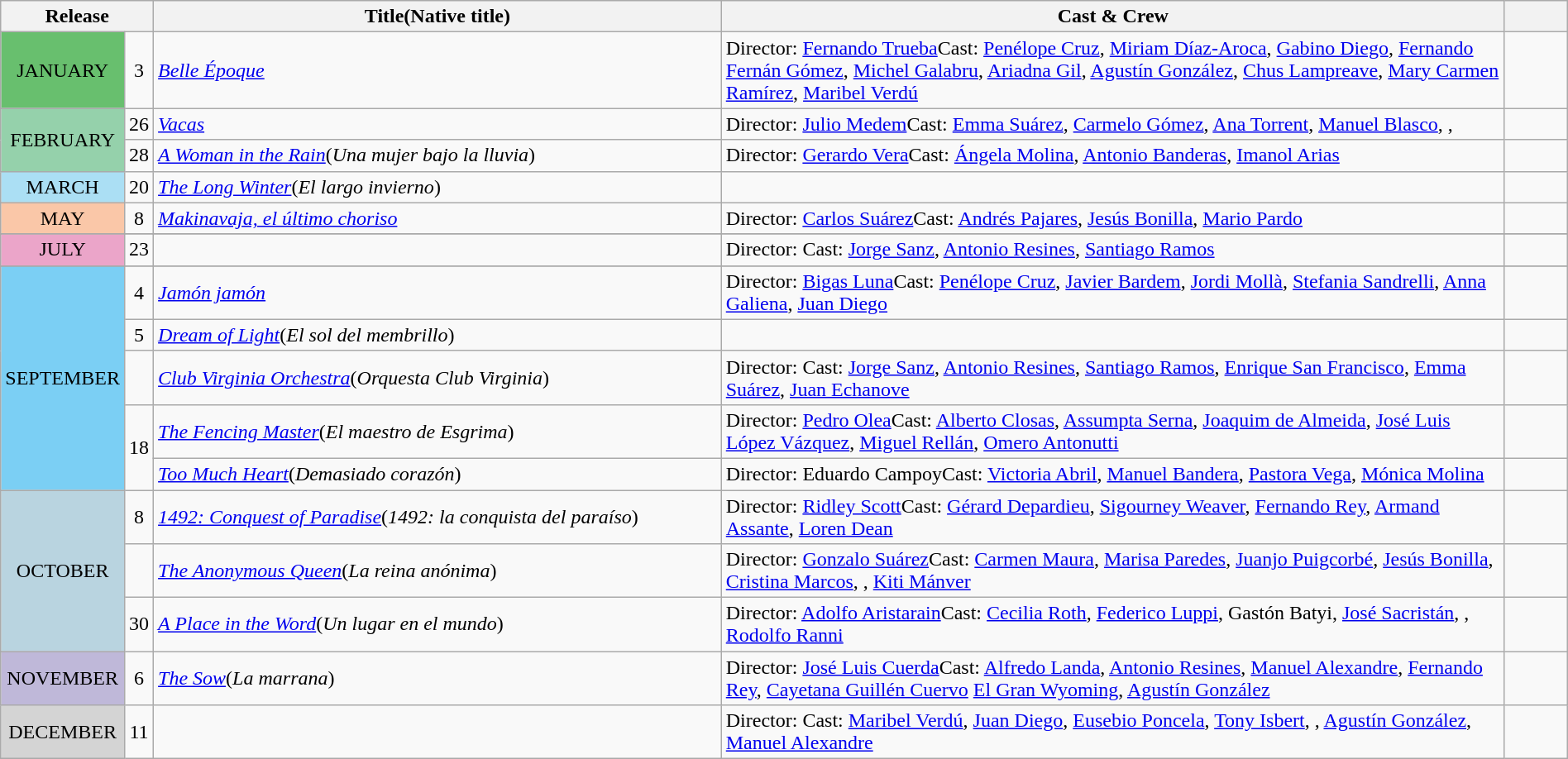<table class="wikitable sortable" style="width:100%;">
<tr>
<th colspan="2" style="width:5%;">Release</th>
<th>Title(Native title)</th>
<th style="width:50%;">Cast & Crew</th>
<th style="width:4%;"></th>
</tr>
<tr>
<td align = "center" rowspan = "1" bgcolor = #68bf6e>JANUARY</td>
<td align = "center">3</td>
<td><em><a href='#'>Belle Époque</a></em></td>
<td>Director: <a href='#'>Fernando Trueba</a>Cast: <a href='#'>Penélope Cruz</a>, <a href='#'>Miriam Díaz-Aroca</a>, <a href='#'>Gabino Diego</a>, <a href='#'>Fernando Fernán Gómez</a>, <a href='#'>Michel Galabru</a>, <a href='#'>Ariadna Gil</a>, <a href='#'>Agustín González</a>, <a href='#'>Chus Lampreave</a>, <a href='#'>Mary Carmen Ramírez</a>, <a href='#'>Maribel Verdú</a></td>
<td align = "center"></td>
</tr>
<tr>
<td rowspan = "2" align = "center" bgcolor = "#95d1ab">FEBRUARY</td>
<td align = "center">26</td>
<td><em><a href='#'>Vacas</a></em></td>
<td>Director: <a href='#'>Julio Medem</a>Cast: <a href='#'>Emma Suárez</a>, <a href='#'>Carmelo Gómez</a>, <a href='#'>Ana Torrent</a>, <a href='#'>Manuel Blasco</a>, , </td>
<td align = "center"></td>
</tr>
<tr>
<td align = "center">28</td>
<td><em><a href='#'>A Woman in the Rain</a></em>(<em>Una mujer bajo la lluvia</em>)</td>
<td>Director: <a href='#'>Gerardo Vera</a>Cast: <a href='#'>Ángela Molina</a>, <a href='#'>Antonio Banderas</a>, <a href='#'>Imanol Arias</a></td>
<td align = "center"></td>
</tr>
<tr>
<td align = "center" rowspan = "1" bgcolor = "#abdff4">MARCH</td>
<td align = "center">20</td>
<td><em><a href='#'>The Long Winter</a></em>(<em>El largo invierno</em>)</td>
<td></td>
<td align = "center"></td>
</tr>
<tr>
<td align = "center" rowspan = "1" bgcolor = "#fac7a8">MAY</td>
<td align = "center">8</td>
<td><em><a href='#'>Makinavaja, el último choriso</a></em></td>
<td>Director: <a href='#'>Carlos Suárez</a>Cast: <a href='#'>Andrés Pajares</a>, <a href='#'>Jesús Bonilla</a>, <a href='#'>Mario Pardo</a></td>
<td align = "center"></td>
</tr>
<tr>
</tr>
<tr>
<td align = "center" rowspan = "1" bgcolor = "#eba5c9">JULY</td>
<td align = "center">23</td>
<td><em></em></td>
<td>Director: Cast: <a href='#'>Jorge Sanz</a>, <a href='#'>Antonio Resines</a>, <a href='#'>Santiago Ramos</a></td>
<td align = "center"></td>
</tr>
<tr>
</tr>
<tr>
<td align = "center" rowspan = "5" bgcolor = "#7bcff4">SEPTEMBER</td>
<td align = "center">4</td>
<td><em><a href='#'>Jamón jamón</a></em></td>
<td>Director: <a href='#'>Bigas Luna</a>Cast: <a href='#'>Penélope Cruz</a>, <a href='#'>Javier Bardem</a>, <a href='#'>Jordi Mollà</a>, <a href='#'>Stefania Sandrelli</a>, <a href='#'>Anna Galiena</a>, <a href='#'>Juan Diego</a></td>
<td align = "center"></td>
</tr>
<tr>
<td align = "center">5</td>
<td><em><a href='#'>Dream of Light</a></em>(<em>El sol del membrillo</em>)</td>
<td></td>
<td align = "center"></td>
</tr>
<tr>
<td></td>
<td><em><a href='#'>Club Virginia Orchestra</a></em>(<em>Orquesta Club Virginia</em>)</td>
<td>Director: Cast: <a href='#'>Jorge Sanz</a>, <a href='#'>Antonio Resines</a>, <a href='#'>Santiago Ramos</a>, <a href='#'>Enrique San Francisco</a>, <a href='#'>Emma Suárez</a>, <a href='#'>Juan Echanove</a></td>
<td></td>
</tr>
<tr>
<td rowspan = "2" align = "center">18</td>
<td><em><a href='#'>The Fencing Master</a></em>(<em>El maestro de Esgrima</em>)</td>
<td>Director: <a href='#'>Pedro Olea</a>Cast: <a href='#'>Alberto Closas</a>, <a href='#'>Assumpta Serna</a>, <a href='#'>Joaquim de Almeida</a>, <a href='#'>José Luis López Vázquez</a>, <a href='#'>Miguel Rellán</a>, <a href='#'>Omero Antonutti</a></td>
<td align = "center"></td>
</tr>
<tr>
<td><em><a href='#'>Too Much Heart</a></em>(<em>Demasiado corazón</em>)</td>
<td>Director: Eduardo CampoyCast: <a href='#'>Victoria Abril</a>, <a href='#'>Manuel Bandera</a>, <a href='#'>Pastora Vega</a>, <a href='#'>Mónica Molina</a></td>
<td align = "center"></td>
</tr>
<tr>
<td rowspan = "3" align = "center" bgcolor = "#b9d4e">OCTOBER</td>
<td align = "center">8</td>
<td><em><a href='#'>1492: Conquest of Paradise</a></em>(<em>1492: la conquista del paraíso</em>)</td>
<td>Director: <a href='#'>Ridley Scott</a>Cast: <a href='#'>Gérard Depardieu</a>, <a href='#'>Sigourney Weaver</a>, <a href='#'>Fernando Rey</a>, <a href='#'>Armand Assante</a>, <a href='#'>Loren Dean</a></td>
<td align = "center"></td>
</tr>
<tr>
<td></td>
<td><em><a href='#'>The Anonymous Queen</a></em>(<em>La reina anónima</em>)</td>
<td>Director: <a href='#'>Gonzalo Suárez</a>Cast: <a href='#'>Carmen Maura</a>, <a href='#'>Marisa Paredes</a>, <a href='#'>Juanjo Puigcorbé</a>, <a href='#'>Jesús Bonilla</a>, <a href='#'>Cristina Marcos</a>, , <a href='#'>Kiti Mánver</a></td>
<td></td>
</tr>
<tr>
<td align = "center">30</td>
<td><em><a href='#'>A Place in the Word</a></em>(<em>Un lugar en el mundo</em>)</td>
<td>Director: <a href='#'>Adolfo Aristarain</a>Cast: <a href='#'>Cecilia Roth</a>, <a href='#'>Federico Luppi</a>, Gastón Batyi, <a href='#'>José Sacristán</a>, , <a href='#'>Rodolfo Ranni</a></td>
<td align = "center"></td>
</tr>
<tr>
<td align = "center" rowspan = "1" bgcolor = "#bfb8d9">NOVEMBER</td>
<td align = "center">6</td>
<td><em><a href='#'>The Sow</a></em>(<em>La marrana</em>)</td>
<td>Director: <a href='#'>José Luis Cuerda</a>Cast: <a href='#'>Alfredo Landa</a>, <a href='#'>Antonio Resines</a>, <a href='#'>Manuel Alexandre</a>, <a href='#'>Fernando Rey</a>, <a href='#'>Cayetana Guillén Cuervo</a> <a href='#'>El Gran Wyoming</a>, <a href='#'>Agustín González</a></td>
<td align = "center"></td>
</tr>
<tr>
<td align = "center" rowspan = "1" bgcolor = "#d4d4d4">DECEMBER</td>
<td align = "center">11</td>
<td><em></em></td>
<td>Director: Cast: <a href='#'>Maribel Verdú</a>, <a href='#'>Juan Diego</a>, <a href='#'>Eusebio Poncela</a>, <a href='#'>Tony Isbert</a>, , <a href='#'>Agustín González</a>, <a href='#'>Manuel Alexandre</a></td>
<td align = "center"></td>
</tr>
</table>
